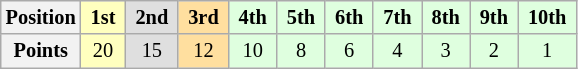<table class="wikitable" style="font-size:85%; text-align:center">
<tr>
<th>Position</th>
<td style="background:#ffffbf"> <strong>1st</strong> </td>
<td style="background:#dfdfdf"> <strong>2nd</strong> </td>
<td style="background:#ffdf9f"> <strong>3rd</strong> </td>
<td style="background:#dfffdf"> <strong>4th</strong> </td>
<td style="background:#dfffdf"> <strong>5th</strong> </td>
<td style="background:#dfffdf"> <strong>6th</strong> </td>
<td style="background:#dfffdf"> <strong>7th</strong> </td>
<td style="background:#dfffdf"> <strong>8th</strong> </td>
<td style="background:#dfffdf"> <strong>9th</strong> </td>
<td style="background:#dfffdf"> <strong>10th</strong> </td>
</tr>
<tr>
<th>Points</th>
<td style="background:#ffffbf">20</td>
<td style="background:#dfdfdf">15</td>
<td style="background:#ffdf9f">12</td>
<td style="background:#dfffdf">10</td>
<td style="background:#dfffdf">8</td>
<td style="background:#dfffdf">6</td>
<td style="background:#dfffdf">4</td>
<td style="background:#dfffdf">3</td>
<td style="background:#dfffdf">2</td>
<td style="background:#dfffdf">1</td>
</tr>
</table>
